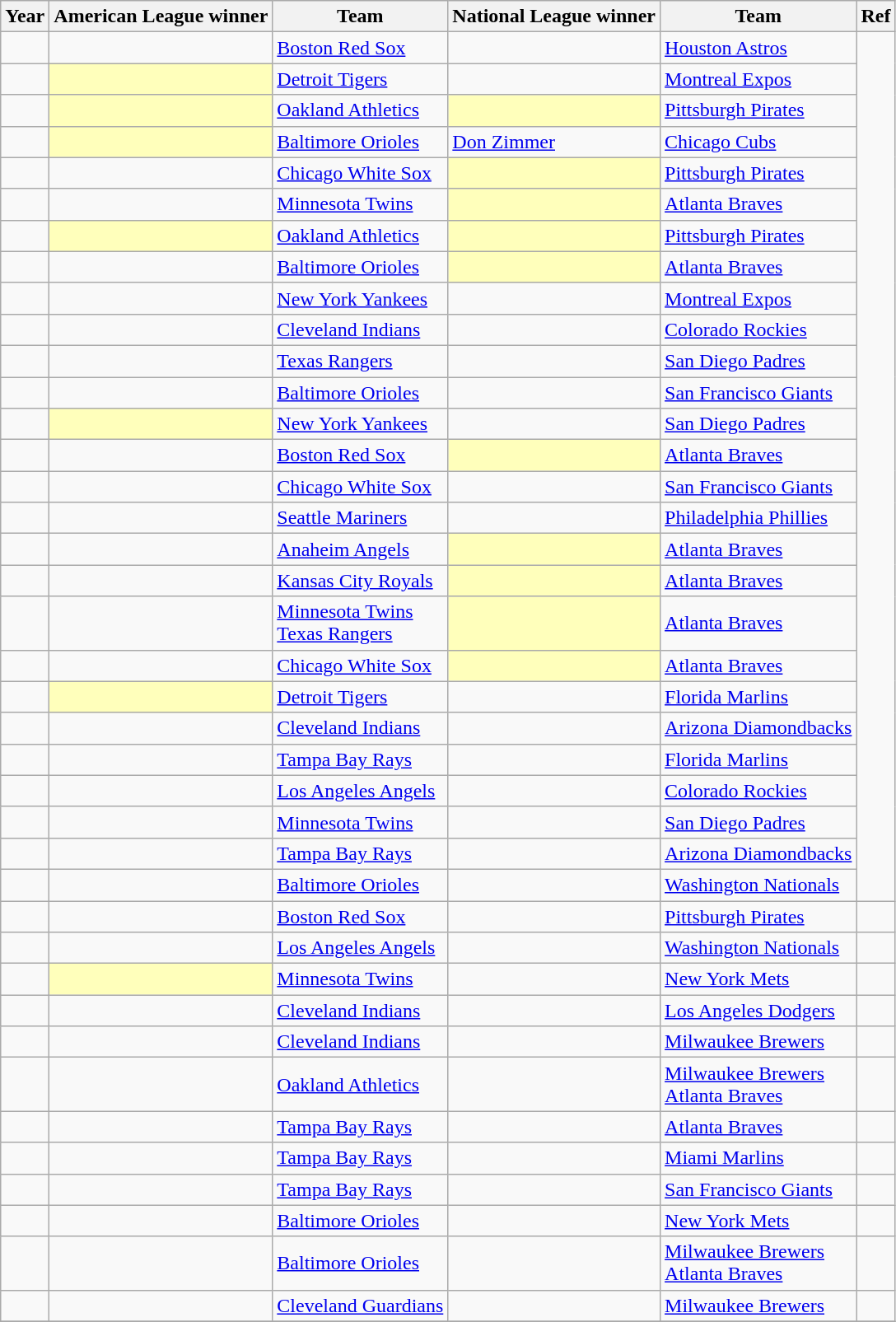<table class="wikitable sortable plainrowheaders">
<tr>
<th>Year</th>
<th>American League winner</th>
<th>Team</th>
<th>National League winner</th>
<th>Team</th>
<th class="unsortable">Ref</th>
</tr>
<tr>
<td></td>
<td></td>
<td><a href='#'>Boston Red Sox</a></td>
<td></td>
<td><a href='#'>Houston Astros</a></td>
</tr>
<tr>
<td></td>
<th scope="row" style="text-align:left; background:#ffb;"></th>
<td><a href='#'>Detroit Tigers</a></td>
<td></td>
<td><a href='#'>Montreal Expos</a></td>
</tr>
<tr>
<td></td>
<th scope="row" style="text-align:left; background:#ffb;"> </th>
<td><a href='#'>Oakland Athletics</a></td>
<th scope="row" style="text-align:left; background:#ffb;"> </th>
<td><a href='#'>Pittsburgh Pirates</a></td>
</tr>
<tr>
<td></td>
<th scope="row" style="text-align:left; background:#ffb;"></th>
<td><a href='#'>Baltimore Orioles</a></td>
<td><a href='#'>Don Zimmer</a></td>
<td><a href='#'>Chicago Cubs</a></td>
</tr>
<tr>
<td></td>
<td></td>
<td><a href='#'>Chicago White Sox</a></td>
<th scope="row" style="text-align:left; background:#ffb;"> </th>
<td><a href='#'>Pittsburgh Pirates</a></td>
</tr>
<tr>
<td></td>
<td></td>
<td><a href='#'>Minnesota Twins</a></td>
<th scope="row" style="text-align:left; background:#ffb;"> </th>
<td><a href='#'>Atlanta Braves</a></td>
</tr>
<tr>
<td></td>
<th scope="row" style="text-align:left; background:#ffb;"> </th>
<td><a href='#'>Oakland Athletics</a></td>
<th scope="row" style="text-align:left; background:#ffb;"> </th>
<td><a href='#'>Pittsburgh Pirates</a></td>
</tr>
<tr>
<td></td>
<td>  </td>
<td><a href='#'>Baltimore Orioles</a></td>
<th scope="row" style="text-align:left; background:#ffb;"> </th>
<td><a href='#'>Atlanta Braves</a></td>
</tr>
<tr>
<td></td>
<td> </td>
<td><a href='#'>New York Yankees</a></td>
<td></td>
<td><a href='#'>Montreal Expos</a></td>
</tr>
<tr>
<td></td>
<td></td>
<td><a href='#'>Cleveland Indians</a></td>
<td></td>
<td><a href='#'>Colorado Rockies</a></td>
</tr>
<tr>
<td></td>
<td>  </td>
<td><a href='#'>Texas Rangers</a></td>
<td> </td>
<td><a href='#'>San Diego Padres</a></td>
</tr>
<tr>
<td></td>
<td> </td>
<td><a href='#'>Baltimore Orioles</a></td>
<td> </td>
<td><a href='#'>San Francisco Giants</a></td>
</tr>
<tr>
<td></td>
<th scope="row" style="text-align:left; background:#ffb;"></th>
<td><a href='#'>New York Yankees</a></td>
<td> </td>
<td><a href='#'>San Diego Padres</a></td>
</tr>
<tr>
<td></td>
<td></td>
<td><a href='#'>Boston Red Sox</a></td>
<th scope="row" style="text-align:left; background:#ffb;"> </th>
<td><a href='#'>Atlanta Braves</a></td>
</tr>
<tr>
<td></td>
<td></td>
<td><a href='#'>Chicago White Sox</a></td>
<td> </td>
<td><a href='#'>San Francisco Giants</a></td>
</tr>
<tr>
<td></td>
<td></td>
<td><a href='#'>Seattle Mariners</a></td>
<td></td>
<td><a href='#'>Philadelphia Phillies</a></td>
</tr>
<tr>
<td></td>
<td> </td>
<td><a href='#'>Anaheim Angels</a></td>
<th scope="row" style="text-align:left; background:#ffb;"> </th>
<td><a href='#'>Atlanta Braves</a></td>
</tr>
<tr>
<td></td>
<td></td>
<td><a href='#'>Kansas City Royals</a></td>
<th scope="row" style="text-align:left; background:#ffb;"> </th>
<td><a href='#'>Atlanta Braves</a></td>
</tr>
<tr>
<td></td>
<td> <br> </td>
<td><a href='#'>Minnesota Twins</a><br><a href='#'>Texas Rangers</a></td>
<th scope="row" style="text-align:left; background:#ffb;"> </th>
<td><a href='#'>Atlanta Braves</a></td>
</tr>
<tr>
<td></td>
<td></td>
<td><a href='#'>Chicago White Sox</a></td>
<th scope="row" style="text-align:left; background:#ffb;"> </th>
<td><a href='#'>Atlanta Braves</a></td>
</tr>
<tr>
<td></td>
<th scope="row" style="text-align:left; background:#ffb;"> </th>
<td><a href='#'>Detroit Tigers</a></td>
<td></td>
<td><a href='#'>Florida Marlins</a></td>
</tr>
<tr>
<td></td>
<td></td>
<td><a href='#'>Cleveland Indians</a></td>
<td></td>
<td><a href='#'>Arizona Diamondbacks</a></td>
</tr>
<tr>
<td></td>
<td> </td>
<td><a href='#'>Tampa Bay Rays</a></td>
<td></td>
<td><a href='#'>Florida Marlins</a></td>
</tr>
<tr>
<td></td>
<td> </td>
<td><a href='#'>Los Angeles Angels</a></td>
<td></td>
<td><a href='#'>Colorado Rockies</a></td>
</tr>
<tr>
<td></td>
<td> </td>
<td><a href='#'>Minnesota Twins</a></td>
<td></td>
<td><a href='#'>San Diego Padres</a></td>
</tr>
<tr>
<td></td>
<td> </td>
<td><a href='#'>Tampa Bay Rays</a></td>
<td></td>
<td><a href='#'>Arizona Diamondbacks</a></td>
</tr>
<tr>
<td></td>
<td> </td>
<td><a href='#'>Baltimore Orioles</a></td>
<td> </td>
<td><a href='#'>Washington Nationals</a></td>
</tr>
<tr>
<td></td>
<td></td>
<td><a href='#'>Boston Red Sox</a></td>
<td></td>
<td><a href='#'>Pittsburgh Pirates</a></td>
<td></td>
</tr>
<tr>
<td></td>
<td> </td>
<td><a href='#'>Los Angeles Angels</a></td>
<td></td>
<td><a href='#'>Washington Nationals</a></td>
<td></td>
</tr>
<tr>
<td></td>
<th scope="row" style="text-align:left; background:#ffb;"></th>
<td><a href='#'>Minnesota Twins</a></td>
<td></td>
<td><a href='#'>New York Mets</a></td>
<td></td>
</tr>
<tr>
<td></td>
<td></td>
<td><a href='#'>Cleveland Indians</a></td>
<td></td>
<td><a href='#'>Los Angeles Dodgers</a></td>
<td></td>
</tr>
<tr>
<td></td>
<td> </td>
<td><a href='#'>Cleveland Indians</a></td>
<td> </td>
<td><a href='#'>Milwaukee Brewers</a></td>
<td></td>
</tr>
<tr>
<td></td>
<td></td>
<td><a href='#'>Oakland Athletics</a></td>
<td> <br> </td>
<td><a href='#'>Milwaukee Brewers</a><br><a href='#'>Atlanta Braves</a></td>
<td></td>
</tr>
<tr>
<td></td>
<td></td>
<td><a href='#'>Tampa Bay Rays</a></td>
<td> </td>
<td><a href='#'>Atlanta Braves</a></td>
<td></td>
</tr>
<tr>
<td></td>
<td> </td>
<td><a href='#'>Tampa Bay Rays</a></td>
<td></td>
<td><a href='#'>Miami Marlins</a></td>
<td></td>
</tr>
<tr>
<td></td>
<td> </td>
<td><a href='#'>Tampa Bay Rays</a></td>
<td></td>
<td><a href='#'>San Francisco Giants</a></td>
</tr>
<tr>
<td></td>
<td> </td>
<td><a href='#'>Baltimore Orioles</a></td>
<td> </td>
<td><a href='#'>New York Mets</a></td>
<td></td>
</tr>
<tr>
<td></td>
<td> </td>
<td><a href='#'>Baltimore Orioles</a></td>
<td> <br> </td>
<td><a href='#'>Milwaukee Brewers</a><br><a href='#'>Atlanta Braves</a></td>
<td></td>
</tr>
<tr>
<td></td>
<td></td>
<td><a href='#'>Cleveland Guardians</a></td>
<td></td>
<td><a href='#'>Milwaukee Brewers</a></td>
<td></td>
</tr>
<tr>
</tr>
</table>
